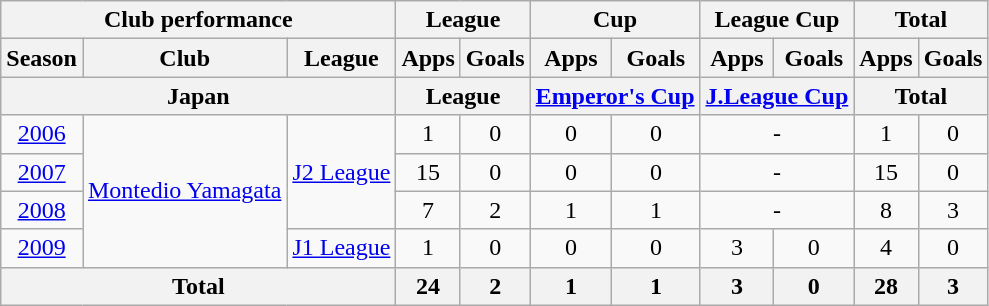<table class="wikitable" style="text-align:center;">
<tr>
<th colspan=3>Club performance</th>
<th colspan=2>League</th>
<th colspan=2>Cup</th>
<th colspan=2>League Cup</th>
<th colspan=2>Total</th>
</tr>
<tr>
<th>Season</th>
<th>Club</th>
<th>League</th>
<th>Apps</th>
<th>Goals</th>
<th>Apps</th>
<th>Goals</th>
<th>Apps</th>
<th>Goals</th>
<th>Apps</th>
<th>Goals</th>
</tr>
<tr>
<th colspan=3>Japan</th>
<th colspan=2>League</th>
<th colspan=2><a href='#'>Emperor's Cup</a></th>
<th colspan=2><a href='#'>J.League Cup</a></th>
<th colspan=2>Total</th>
</tr>
<tr>
<td><a href='#'>2006</a></td>
<td rowspan="4"><a href='#'>Montedio Yamagata</a></td>
<td rowspan="3"><a href='#'>J2 League</a></td>
<td>1</td>
<td>0</td>
<td>0</td>
<td>0</td>
<td colspan="2">-</td>
<td>1</td>
<td>0</td>
</tr>
<tr>
<td><a href='#'>2007</a></td>
<td>15</td>
<td>0</td>
<td>0</td>
<td>0</td>
<td colspan="2">-</td>
<td>15</td>
<td>0</td>
</tr>
<tr>
<td><a href='#'>2008</a></td>
<td>7</td>
<td>2</td>
<td>1</td>
<td>1</td>
<td colspan="2">-</td>
<td>8</td>
<td>3</td>
</tr>
<tr>
<td><a href='#'>2009</a></td>
<td><a href='#'>J1 League</a></td>
<td>1</td>
<td>0</td>
<td>0</td>
<td>0</td>
<td>3</td>
<td>0</td>
<td>4</td>
<td>0</td>
</tr>
<tr>
<th colspan=3>Total</th>
<th>24</th>
<th>2</th>
<th>1</th>
<th>1</th>
<th>3</th>
<th>0</th>
<th>28</th>
<th>3</th>
</tr>
</table>
